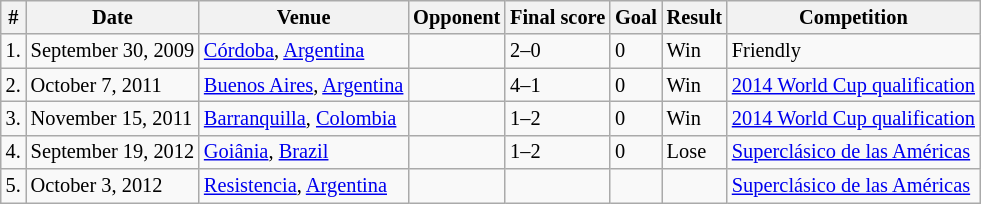<table class="wikitable collapsible collapsed" style="font-size:85%;">
<tr>
<th>#</th>
<th>Date</th>
<th>Venue</th>
<th>Opponent</th>
<th>Final score</th>
<th>Goal</th>
<th>Result</th>
<th>Competition</th>
</tr>
<tr>
<td>1.</td>
<td>September 30, 2009</td>
<td><a href='#'>Córdoba</a>, <a href='#'>Argentina</a></td>
<td></td>
<td>2–0</td>
<td>0</td>
<td>Win</td>
<td>Friendly</td>
</tr>
<tr>
<td>2.</td>
<td>October 7, 2011</td>
<td><a href='#'>Buenos Aires</a>, <a href='#'>Argentina</a></td>
<td></td>
<td>4–1</td>
<td>0</td>
<td>Win</td>
<td><a href='#'>2014 World Cup qualification</a></td>
</tr>
<tr>
<td>3.</td>
<td>November 15, 2011</td>
<td><a href='#'>Barranquilla</a>, <a href='#'>Colombia</a></td>
<td></td>
<td>1–2</td>
<td>0</td>
<td>Win</td>
<td><a href='#'>2014 World Cup qualification</a></td>
</tr>
<tr>
<td>4.</td>
<td>September 19, 2012</td>
<td><a href='#'>Goiânia</a>, <a href='#'>Brazil</a></td>
<td></td>
<td>1–2</td>
<td>0</td>
<td>Lose</td>
<td><a href='#'>Superclásico de las Américas</a></td>
</tr>
<tr>
<td>5.</td>
<td>October 3, 2012</td>
<td><a href='#'>Resistencia</a>, <a href='#'>Argentina</a></td>
<td></td>
<td></td>
<td></td>
<td></td>
<td><a href='#'>Superclásico de las Américas</a></td>
</tr>
</table>
